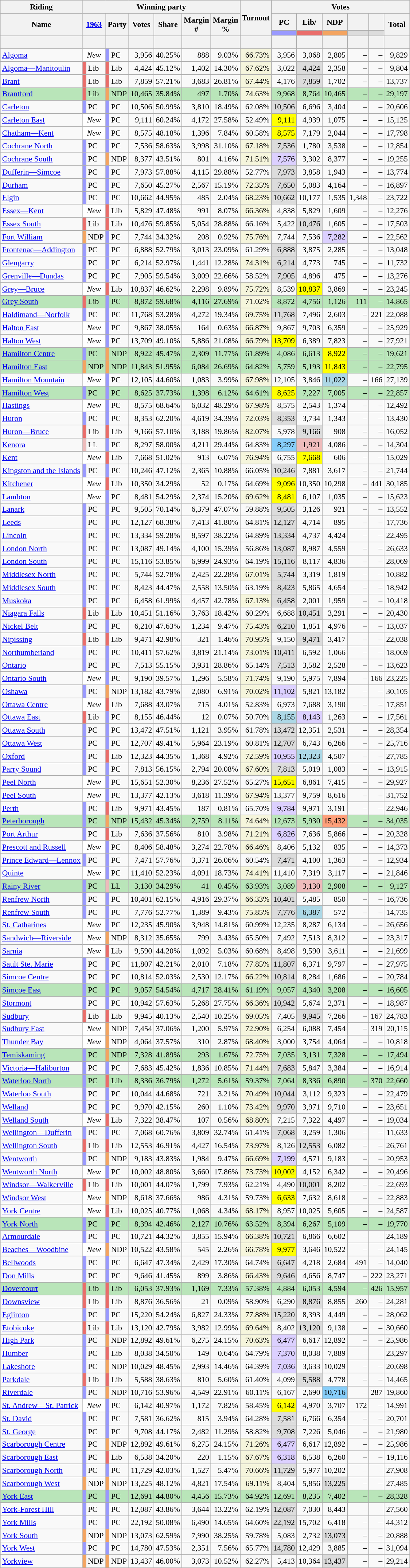<table class="wikitable sortable mw-collapsible" style="text-align:right; font-size:90%">
<tr>
<th scope="col">Riding</th>
<th scope="col" colspan="8">Winning party</th>
<th rowspan="3" scope="col">Turnout<br></th>
<th scope="col" colspan="8">Votes</th>
</tr>
<tr>
<th rowspan="2" scope="col">Name</th>
<th colspan="2" rowspan="2" scope="col"><strong><a href='#'>1963</a></strong></th>
<th colspan="2" rowspan="2" scope="col">Party</th>
<th rowspan="2" scope="col">Votes</th>
<th rowspan="2" scope="col">Share</th>
<th rowspan="2" scope="col">Margin<br>#</th>
<th rowspan="2" scope="col">Margin<br>%</th>
<th scope="col">PC</th>
<th scope="col">Lib/</th>
<th scope="col">NDP</th>
<th scope="col"></th>
<th scope="col"></th>
<th rowspan="2" scope="col">Total</th>
</tr>
<tr>
<th scope="col" style="background-color:#9999FF;"></th>
<th scope="col" style="background-color:#EA6D6A;"></th>
<th scope="col" style="background-color:#F4A460;"></th>
<th scope="col" style="background-color:#DCDCDC;"></th>
<th scope="col" style="background-color:#DCDCDC;"></th>
</tr>
<tr>
<th> </th>
<th colspan="2"></th>
<th colspan="2"></th>
<th></th>
<th></th>
<th></th>
<th></th>
<th></th>
<th></th>
<th></th>
<th></th>
<th></th>
<th></th>
<th></th>
</tr>
<tr>
<td style="text-align:left;"><a href='#'>Algoma</a></td>
<td colspan="2" style="background-color:#FFFFFF; text-align:center;"><em>New</em></td>
<td style="background-color:#9999FF;"></td>
<td style="text-align:left;">PC</td>
<td>3,956</td>
<td>40.25%</td>
<td>888</td>
<td>9.03%</td>
<td style="background-color:#F5F5DC;">66.73%</td>
<td>3,956</td>
<td>3,068</td>
<td>2,805</td>
<td>–</td>
<td>–</td>
<td>9,829</td>
</tr>
<tr>
<td style="text-align:left;"><a href='#'>Algoma—Manitoulin</a></td>
<td style="background-color:#EA6D6A;"></td>
<td style="text-align:left;">Lib</td>
<td style="background-color:#EA6D6A;"></td>
<td style="text-align:left;">Lib</td>
<td>4,424</td>
<td>45.12%</td>
<td>1,402</td>
<td>14.30%</td>
<td style="background-color:#F5F5DC;">67.62%</td>
<td>3,022</td>
<td style="background-color:#DCDCDC;">4,424</td>
<td>2,358</td>
<td>–</td>
<td>–</td>
<td>9,804</td>
</tr>
<tr>
<td style="text-align:left;"><a href='#'>Brant</a></td>
<td style="background-color:#EA6D6A;"></td>
<td style="text-align:left;">Lib</td>
<td style="background-color:#EA6D6A;"></td>
<td style="text-align:left;">Lib</td>
<td>7,859</td>
<td>57.21%</td>
<td>3,683</td>
<td>26.81%</td>
<td style="background-color:#F5F5DC;">67.44%</td>
<td>4,176</td>
<td style="background-color:#DCDCDC;">7,859</td>
<td>1,702</td>
<td>–</td>
<td>–</td>
<td>13,737</td>
</tr>
<tr style="background-color:#B9E5B9;">
<td style="text-align:left;"><a href='#'>Brantford</a></td>
<td style="background-color:#EA6D6A;"></td>
<td style="text-align:left;">Lib</td>
<td style="background-color:#F4A460;"></td>
<td style="text-align:left;">NDP</td>
<td>10,465</td>
<td>35.84%</td>
<td>497</td>
<td>1.70%</td>
<td style="background-color:#F5F5DC;">74.63%</td>
<td>9,968</td>
<td>8,764</td>
<td>10,465</td>
<td>–</td>
<td>–</td>
<td>29,197</td>
</tr>
<tr>
<td style="text-align:left;"><a href='#'>Carleton</a></td>
<td style="background-color:#9999FF;"></td>
<td style="text-align:left;">PC</td>
<td style="background-color:#9999FF;"></td>
<td style="text-align:left;">PC</td>
<td>10,506</td>
<td>50.99%</td>
<td>3,810</td>
<td>18.49%</td>
<td>62.08%</td>
<td style="background-color:#DCDCDC;">10,506</td>
<td>6,696</td>
<td>3,404</td>
<td>–</td>
<td>–</td>
<td>20,606</td>
</tr>
<tr>
<td style="text-align:left;"><a href='#'>Carleton East</a></td>
<td colspan="2" style="background-color:#FFFFFF; text-align:center;"><em>New</em></td>
<td style="background-color:#9999FF;"></td>
<td style="text-align:left;">PC</td>
<td>9,111</td>
<td>60.24%</td>
<td>4,172</td>
<td>27.58%</td>
<td>52.49%</td>
<td style="background-color:#FFFF00;">9,111</td>
<td>4,939</td>
<td>1,075</td>
<td>–</td>
<td>–</td>
<td>15,125</td>
</tr>
<tr>
<td style="text-align:left;"><a href='#'>Chatham—Kent</a></td>
<td colspan="2" style="background-color:#FFFFFF; text-align:center;"><em>New</em></td>
<td style="background-color:#9999FF;"></td>
<td style="text-align:left;">PC</td>
<td>8,575</td>
<td>48.18%</td>
<td>1,396</td>
<td>7.84%</td>
<td>60.58%</td>
<td style="background-color:#FFFF00;">8,575</td>
<td>7,179</td>
<td>2,044</td>
<td>–</td>
<td>–</td>
<td>17,798</td>
</tr>
<tr>
<td style="text-align:left;"><a href='#'>Cochrane North</a></td>
<td style="background-color:#9999FF;"></td>
<td style="text-align:left;">PC</td>
<td style="background-color:#9999FF;"></td>
<td style="text-align:left;">PC</td>
<td>7,536</td>
<td>58.63%</td>
<td>3,998</td>
<td>31.10%</td>
<td style="background-color:#F5F5DC;">67.18%</td>
<td style="background-color:#DCDCDC;">7,536</td>
<td>1,780</td>
<td>3,538</td>
<td>–</td>
<td>–</td>
<td>12,854</td>
</tr>
<tr>
<td style="text-align:left;"><a href='#'>Cochrane South</a></td>
<td style="background-color:#9999FF;"></td>
<td style="text-align:left;">PC</td>
<td style="background-color:#F4A460;"></td>
<td style="text-align:left;">NDP</td>
<td>8,377</td>
<td>43.51%</td>
<td>801</td>
<td>4.16%</td>
<td style="background-color:#F5F5DC;">71.51%</td>
<td style="background-color:#DCD0FF;">7,576</td>
<td>3,302</td>
<td>8,377</td>
<td>–</td>
<td>–</td>
<td>19,255</td>
</tr>
<tr>
<td style="text-align:left;"><a href='#'>Dufferin—Simcoe</a></td>
<td style="background-color:#9999FF;"></td>
<td style="text-align:left;">PC</td>
<td style="background-color:#9999FF;"></td>
<td style="text-align:left;">PC</td>
<td>7,973</td>
<td>57.88%</td>
<td>4,115</td>
<td>29.88%</td>
<td>52.77%</td>
<td style="background-color:#DCDCDC;">7,973</td>
<td>3,858</td>
<td>1,943</td>
<td>–</td>
<td>–</td>
<td>13,774</td>
</tr>
<tr>
<td style="text-align:left;"><a href='#'>Durham</a></td>
<td style="background-color:#9999FF;"></td>
<td style="text-align:left;">PC</td>
<td style="background-color:#9999FF;"></td>
<td style="text-align:left;">PC</td>
<td>7,650</td>
<td>45.27%</td>
<td>2,567</td>
<td>15.19%</td>
<td style="background-color:#F5F5DC;">72.35%</td>
<td style="background-color:#DCDCDC;">7,650</td>
<td>5,083</td>
<td>4,164</td>
<td>–</td>
<td>–</td>
<td>16,897</td>
</tr>
<tr>
<td style="text-align:left;"><a href='#'>Elgin</a></td>
<td style="background-color:#9999FF;"></td>
<td style="text-align:left;">PC</td>
<td style="background-color:#9999FF;"></td>
<td style="text-align:left;">PC</td>
<td>10,662</td>
<td>44.95%</td>
<td>485</td>
<td>2.04%</td>
<td style="background-color:#F5F5DC;">68.23%</td>
<td style="background-color:#DCDCDC;">10,662</td>
<td>10,177</td>
<td>1,535</td>
<td>1,348</td>
<td>–</td>
<td>23,722</td>
</tr>
<tr>
<td style="text-align:left;"><a href='#'>Essex—Kent</a></td>
<td colspan="2" style="background-color:#FFFFFF; text-align:center;"><em>New</em></td>
<td style="background-color:#EA6D6A;"></td>
<td style="text-align:left;">Lib</td>
<td>5,829</td>
<td>47.48%</td>
<td>991</td>
<td>8.07%</td>
<td style="background-color:#F5F5DC;">66.36%</td>
<td>4,838</td>
<td>5,829</td>
<td>1,609</td>
<td>–</td>
<td>–</td>
<td>12,276</td>
</tr>
<tr>
<td style="text-align:left;"><a href='#'>Essex South</a></td>
<td style="background-color:#EA6D6A;"></td>
<td style="text-align:left;">Lib</td>
<td style="background-color:#EA6D6A;"></td>
<td style="text-align:left;">Lib</td>
<td>10,476</td>
<td>59.85%</td>
<td>5,054</td>
<td>28.88%</td>
<td>66.16%</td>
<td>5,422</td>
<td style="background-color:#DCDCDC;">10,476</td>
<td>1,605</td>
<td>–</td>
<td>–</td>
<td>17,503</td>
</tr>
<tr>
<td style="text-align:left;"><a href='#'>Fort William</a></td>
<td style="background-color:#F4A460;"></td>
<td style="text-align:left;">NDP</td>
<td style="background-color:#9999FF;"></td>
<td style="text-align:left;">PC</td>
<td>7,744</td>
<td>34.32%</td>
<td>208</td>
<td>0.92%</td>
<td style="background-color:#F5F5DC;">75.76%</td>
<td>7,744</td>
<td>7,536</td>
<td style="background-color:#DCD0FF;">7,282</td>
<td>–</td>
<td>–</td>
<td>22,562</td>
</tr>
<tr>
<td style="text-align:left;"><a href='#'>Frontenac—Addington</a></td>
<td style="background-color:#9999FF;"></td>
<td style="text-align:left;">PC</td>
<td style="background-color:#9999FF;"></td>
<td style="text-align:left;">PC</td>
<td>6,888</td>
<td>52.79%</td>
<td>3,013</td>
<td>23.09%</td>
<td>61.29%</td>
<td style="background-color:#DCDCDC;">6,888</td>
<td>3,875</td>
<td>2,285</td>
<td>–</td>
<td>–</td>
<td>13,048</td>
</tr>
<tr>
<td style="text-align:left;"><a href='#'>Glengarry</a></td>
<td style="background-color:#9999FF;"></td>
<td style="text-align:left;">PC</td>
<td style="background-color:#9999FF;"></td>
<td style="text-align:left;">PC</td>
<td>6,214</td>
<td>52.97%</td>
<td>1,441</td>
<td>12.28%</td>
<td style="background-color:#F5F5DC;">74.31%</td>
<td style="background-color:#DCDCDC;">6,214</td>
<td>4,773</td>
<td>745</td>
<td>–</td>
<td>–</td>
<td>11,732</td>
</tr>
<tr>
<td style="text-align:left;"><a href='#'>Grenville—Dundas</a></td>
<td style="background-color:#9999FF;"></td>
<td style="text-align:left;">PC</td>
<td style="background-color:#9999FF;"></td>
<td style="text-align:left;">PC</td>
<td>7,905</td>
<td>59.54%</td>
<td>3,009</td>
<td>22.66%</td>
<td>58.52%</td>
<td style="background-color:#DCDCDC;">7,905</td>
<td>4,896</td>
<td>475</td>
<td>–</td>
<td>–</td>
<td>13,276</td>
</tr>
<tr>
<td style="text-align:left;"><a href='#'>Grey—Bruce</a></td>
<td colspan="2" style="background-color:#FFFFFF; text-align:center;"><em>New</em></td>
<td style="background-color:#EA6D6A;"></td>
<td style="text-align:left;">Lib</td>
<td>10,837</td>
<td>46.62%</td>
<td>2,298</td>
<td>9.89%</td>
<td style="background-color:#F5F5DC;">75.72%</td>
<td>8,539</td>
<td style="background-color:#FFFF00;">10,837</td>
<td>3,869</td>
<td>–</td>
<td>–</td>
<td>23,245</td>
</tr>
<tr style="background-color:#B9E5B9;">
<td style="text-align:left;"><a href='#'>Grey South</a></td>
<td style="background-color:#EA6D6A;"></td>
<td style="text-align:left;">Lib</td>
<td style="background-color:#9999FF;"></td>
<td style="text-align:left;">PC</td>
<td>8,872</td>
<td>59.68%</td>
<td>4,116</td>
<td>27.69%</td>
<td style="background-color:#F5F5DC;">71.02%</td>
<td>8,872</td>
<td>4,756</td>
<td>1,126</td>
<td>111</td>
<td>–</td>
<td>14,865</td>
</tr>
<tr>
<td style="text-align:left;"><a href='#'>Haldimand—Norfolk</a></td>
<td style="background-color:#9999FF;"></td>
<td style="text-align:left;">PC</td>
<td style="background-color:#9999FF;"></td>
<td style="text-align:left;">PC</td>
<td>11,768</td>
<td>53.28%</td>
<td>4,272</td>
<td>19.34%</td>
<td style="background-color:#F5F5DC;">69.75%</td>
<td style="background-color:#DCDCDC;">11,768</td>
<td>7,496</td>
<td>2,603</td>
<td>–</td>
<td>221</td>
<td>22,088</td>
</tr>
<tr>
<td style="text-align:left;"><a href='#'>Halton East</a></td>
<td colspan="2" style="background-color:#FFFFFF; text-align:center;"><em>New</em></td>
<td style="background-color:#9999FF;"></td>
<td style="text-align:left;">PC</td>
<td>9,867</td>
<td>38.05%</td>
<td>164</td>
<td>0.63%</td>
<td style="background-color:#F5F5DC;">66.87%</td>
<td>9,867</td>
<td>9,703</td>
<td>6,359</td>
<td>–</td>
<td>–</td>
<td>25,929</td>
</tr>
<tr>
<td style="text-align:left;"><a href='#'>Halton West</a></td>
<td colspan="2" style="background-color:#FFFFFF; text-align:center;"><em>New</em></td>
<td style="background-color:#9999FF;"></td>
<td style="text-align:left;">PC</td>
<td>13,709</td>
<td>49.10%</td>
<td>5,886</td>
<td>21.08%</td>
<td style="background-color:#F5F5DC;">66.79%</td>
<td style="background-color:#FFFF00;">13,709</td>
<td>6,389</td>
<td>7,823</td>
<td>–</td>
<td>–</td>
<td>27,921</td>
</tr>
<tr style="background-color:#B9E5B9;">
<td style="text-align:left;"><a href='#'>Hamilton Centre</a></td>
<td style="background-color:#9999FF;"></td>
<td style="text-align:left;">PC</td>
<td style="background-color:#F4A460;"></td>
<td style="text-align:left;">NDP</td>
<td>8,922</td>
<td>45.47%</td>
<td>2,309</td>
<td>11.77%</td>
<td>61.89%</td>
<td>4,086</td>
<td>6,613</td>
<td style="background-color:#FFFF00;">8,922</td>
<td>–</td>
<td>–</td>
<td>19,621</td>
</tr>
<tr style="background-color:#B9E5B9;">
<td style="text-align:left;"><a href='#'>Hamilton East</a></td>
<td style="background-color:#F4A460;"></td>
<td style="text-align:left;">NDP</td>
<td style="background-color:#F4A460;"></td>
<td style="text-align:left;">NDP</td>
<td>11,843</td>
<td>51.95%</td>
<td>6,084</td>
<td>26.69%</td>
<td>64.82%</td>
<td>5,759</td>
<td>5,193</td>
<td style="background-color:#FFFF00;">11,843</td>
<td>–</td>
<td>–</td>
<td>22,795</td>
</tr>
<tr>
<td style="text-align:left;"><a href='#'>Hamilton Mountain</a></td>
<td colspan="2" style="background-color:#FFFFFF; text-align:center;"><em>New</em></td>
<td style="background-color:#9999FF;"></td>
<td style="text-align:left;">PC</td>
<td>12,105</td>
<td>44.60%</td>
<td>1,083</td>
<td>3.99%</td>
<td style="background-color:#F5F5DC;">67.98%</td>
<td>12,105</td>
<td>3,846</td>
<td style="background-color:#ADD8E6;">11,022</td>
<td>–</td>
<td>166</td>
<td>27,139</td>
</tr>
<tr style="background-color:#B9E5B9;">
<td style="text-align:left;"><a href='#'>Hamilton West</a></td>
<td style="background-color:#9999FF;"></td>
<td style="text-align:left;">PC</td>
<td style="background-color:#9999FF;"></td>
<td style="text-align:left;">PC</td>
<td>8,625</td>
<td>37.73%</td>
<td>1,398</td>
<td>6.12%</td>
<td>64.61%</td>
<td style="background-color:#FFFF00;">8,625</td>
<td>7,227</td>
<td>7,005</td>
<td>–</td>
<td>–</td>
<td>22,857</td>
</tr>
<tr>
<td style="text-align:left;"><a href='#'>Hastings</a></td>
<td colspan="2" style="background-color:#FFFFFF; text-align:center;"><em>New</em></td>
<td style="background-color:#9999FF;"></td>
<td style="text-align:left;">PC</td>
<td>8,575</td>
<td>68.64%</td>
<td>6,032</td>
<td>48.29%</td>
<td style="background-color:#F5F5DC;">67.98%</td>
<td style="background-color:FFFF00;">8,575</td>
<td>2,543</td>
<td>1,374</td>
<td>–</td>
<td>–</td>
<td>12,492</td>
</tr>
<tr>
<td style="text-align:left;"><a href='#'>Huron</a></td>
<td style="background-color:#9999FF;"></td>
<td style="text-align:left;">PC</td>
<td style="background-color:#9999FF;"></td>
<td style="text-align:left;">PC</td>
<td>8,353</td>
<td>62.20%</td>
<td>4,619</td>
<td>34.39%</td>
<td style="background-color:#F5F5DC;">72.03%</td>
<td style="background-color:#DCDCDC;">8,353</td>
<td>3,734</td>
<td>1,343</td>
<td>–</td>
<td>–</td>
<td>13,430</td>
</tr>
<tr>
<td style="text-align:left;"><a href='#'>Huron—Bruce</a></td>
<td style="background-color:#EA6D6A;"></td>
<td style="text-align:left;">Lib</td>
<td style="background-color:#EA6D6A;"></td>
<td style="text-align:left;">Lib</td>
<td>9,166</td>
<td>57.10%</td>
<td>3,188</td>
<td>19.86%</td>
<td style="background-color:#F5F5DC;">82.07%</td>
<td>5,978</td>
<td style="background-color:#DCDCDC;">9,166</td>
<td>908</td>
<td>–</td>
<td>–</td>
<td>16,052</td>
</tr>
<tr>
<td style="text-align:left;"><a href='#'>Kenora</a></td>
<td style="background-color:#EEBBBB;"></td>
<td style="text-align:left;">LL</td>
<td style="background-color:#9999FF;"></td>
<td style="text-align:left;">PC</td>
<td>8,297</td>
<td>58.00%</td>
<td>4,211</td>
<td>29.44%</td>
<td>64.83%</td>
<td style="background-color:#87CEFA;">8,297</td>
<td style="background-color:#EEBBBB;">1,921</td>
<td>4,086</td>
<td>–</td>
<td>–</td>
<td>14,304</td>
</tr>
<tr>
<td style="text-align:left;"><a href='#'>Kent</a></td>
<td colspan="2" style="background-color:#FFFFFF; text-align:center;"><em>New</em></td>
<td style="background-color:#EA6D6A;"></td>
<td style="text-align:left;">Lib</td>
<td>7,668</td>
<td>51.02%</td>
<td>913</td>
<td>6.07%</td>
<td style="background-color:#F5F5DC;">76.94%</td>
<td>6,755</td>
<td style="background-color:#FFFF00;">7,668</td>
<td>606</td>
<td>–</td>
<td>–</td>
<td>15,029</td>
</tr>
<tr>
<td style="text-align:left;"><a href='#'>Kingston and the Islands</a></td>
<td style="background-color:#9999FF;"></td>
<td style="text-align:left;">PC</td>
<td style="background-color:#9999FF;"></td>
<td style="text-align:left;">PC</td>
<td>10,246</td>
<td>47.12%</td>
<td>2,365</td>
<td>10.88%</td>
<td>66.05%</td>
<td style="background-color:#DCDCDC;">10,246</td>
<td>7,881</td>
<td>3,617</td>
<td>–</td>
<td>–</td>
<td>21,744</td>
</tr>
<tr>
<td style="text-align:left;"><a href='#'>Kitchener</a></td>
<td colspan="2" style="background-color:#FFFFFF; text-align:center;"><em>New</em></td>
<td style="background-color:#EA6D6A;"></td>
<td style="text-align:left;">Lib</td>
<td>10,350</td>
<td>34.29%</td>
<td>52</td>
<td>0.17%</td>
<td>64.69%</td>
<td style="background-color:#FFFF00;">9,096</td>
<td>10,350</td>
<td>10,298</td>
<td>–</td>
<td>441</td>
<td>30,185</td>
</tr>
<tr>
<td style="text-align:left;"><a href='#'>Lambton</a></td>
<td colspan="2" style="background-color:#FFFFFF; text-align:center;"><em>New</em></td>
<td style="background-color:#9999FF;"></td>
<td style="text-align:left;">PC</td>
<td>8,481</td>
<td>54.29%</td>
<td>2,374</td>
<td>15.20%</td>
<td style="background-color:#F5F5DC;">69.62%</td>
<td style="background-color:#FFFF00;">8,481</td>
<td>6,107</td>
<td>1,035</td>
<td>–</td>
<td>–</td>
<td>15,623</td>
</tr>
<tr>
<td style="text-align:left;"><a href='#'>Lanark</a></td>
<td style="background-color:#9999FF;"></td>
<td style="text-align:left;">PC</td>
<td style="background-color:#9999FF;"></td>
<td style="text-align:left;">PC</td>
<td>9,505</td>
<td>70.14%</td>
<td>6,379</td>
<td>47.07%</td>
<td>59.88%</td>
<td style="background-color:#DCDCDC;">9,505</td>
<td>3,126</td>
<td>921</td>
<td>–</td>
<td>–</td>
<td>13,552</td>
</tr>
<tr>
<td style="text-align:left;"><a href='#'>Leeds</a></td>
<td style="background-color:#9999FF;"></td>
<td style="text-align:left;">PC</td>
<td style="background-color:#9999FF;"></td>
<td style="text-align:left;">PC</td>
<td>12,127</td>
<td>68.38%</td>
<td>7,413</td>
<td>41.80%</td>
<td>64.81%</td>
<td style="background-color:#DCDCDC;">12,127</td>
<td>4,714</td>
<td>895</td>
<td>–</td>
<td>–</td>
<td>17,736</td>
</tr>
<tr>
<td style="text-align:left;"><a href='#'>Lincoln</a></td>
<td style="background-color:#9999FF;"></td>
<td style="text-align:left;">PC</td>
<td style="background-color:#9999FF;"></td>
<td style="text-align:left;">PC</td>
<td>13,334</td>
<td>59.28%</td>
<td>8,597</td>
<td>38.22%</td>
<td>64.89%</td>
<td style="background-color:#DCDCDC;">13,334</td>
<td>4,737</td>
<td>4,424</td>
<td>–</td>
<td>–</td>
<td>22,495</td>
</tr>
<tr>
<td style="text-align:left;"><a href='#'>London North</a></td>
<td style="background-color:#9999FF;"></td>
<td style="text-align:left;">PC</td>
<td style="background-color:#9999FF;"></td>
<td style="text-align:left;">PC</td>
<td>13,087</td>
<td>49.14%</td>
<td>4,100</td>
<td>15.39%</td>
<td>56.86%</td>
<td style="background-color:#DCDCDC;">13,087</td>
<td>8,987</td>
<td>4,559</td>
<td>–</td>
<td>–</td>
<td>26,633</td>
</tr>
<tr>
<td style="text-align:left;"><a href='#'>London South</a></td>
<td style="background-color:#9999FF;"></td>
<td style="text-align:left;">PC</td>
<td style="background-color:#9999FF;"></td>
<td style="text-align:left;">PC</td>
<td>15,116</td>
<td>53.85%</td>
<td>6,999</td>
<td>24.93%</td>
<td>64.19%</td>
<td style="background-color:#DCDCDC;">15,116</td>
<td>8,117</td>
<td>4,836</td>
<td>–</td>
<td>–</td>
<td>28,069</td>
</tr>
<tr>
<td style="text-align:left;"><a href='#'>Middlesex North</a></td>
<td style="background-color:#9999FF;"></td>
<td style="text-align:left;">PC</td>
<td style="background-color:#9999FF;"></td>
<td style="text-align:left;">PC</td>
<td>5,744</td>
<td>52.78%</td>
<td>2,425</td>
<td>22.28%</td>
<td style="background-color:#F5F5DC;">67.01%</td>
<td style="background-color:#DCDCDC;">5,744</td>
<td>3,319</td>
<td>1,819</td>
<td>–</td>
<td>–</td>
<td>10,882</td>
</tr>
<tr>
<td style="text-align:left;"><a href='#'>Middlesex South</a></td>
<td style="background-color:#9999FF;"></td>
<td style="text-align:left;">PC</td>
<td style="background-color:#9999FF;"></td>
<td style="text-align:left;">PC</td>
<td>8,423</td>
<td>44.47%</td>
<td>2,558</td>
<td>13.50%</td>
<td>63.19%</td>
<td style="background-color:#DCDCDC;">8,423</td>
<td>5,865</td>
<td>4,654</td>
<td>–</td>
<td>–</td>
<td>18,942</td>
</tr>
<tr>
<td style="text-align:left;"><a href='#'>Muskoka</a></td>
<td style="background-color:#9999FF;"></td>
<td style="text-align:left;">PC</td>
<td style="background-color:#9999FF;"></td>
<td style="text-align:left;">PC</td>
<td>6,458</td>
<td>61.99%</td>
<td>4,457</td>
<td>42.78%</td>
<td style="background-color:#F5F5DC;">67.13%</td>
<td style="background-color:#DCDCDC;">6,458</td>
<td>2,001</td>
<td>1,959</td>
<td>–</td>
<td>–</td>
<td>10,418</td>
</tr>
<tr>
<td style="text-align:left;"><a href='#'>Niagara Falls</a></td>
<td style="background-color:#EA6D6A;"></td>
<td style="text-align:left;">Lib</td>
<td style="background-color:#EA6D6A;"></td>
<td style="text-align:left;">Lib</td>
<td>10,451</td>
<td>51.16%</td>
<td>3,763</td>
<td>18.42%</td>
<td>60.29%</td>
<td>6,688</td>
<td style="background-color:#DCDCDC;">10,451</td>
<td>3,291</td>
<td>–</td>
<td>–</td>
<td>20,430</td>
</tr>
<tr>
<td style="text-align:left;"><a href='#'>Nickel Belt</a></td>
<td style="background-color:#9999FF;"></td>
<td style="text-align:left;">PC</td>
<td style="background-color:#9999FF;"></td>
<td style="text-align:left;">PC</td>
<td>6,210</td>
<td>47.63%</td>
<td>1,234</td>
<td>9.47%</td>
<td style="background-color:#F5F5DC;">75.43%</td>
<td style="background-color:#DCDCDC;">6,210</td>
<td>1,851</td>
<td>4,976</td>
<td>–</td>
<td>–</td>
<td>13,037</td>
</tr>
<tr>
<td style="text-align:left;"><a href='#'>Nipissing</a></td>
<td style="background-color:#EA6D6A;"></td>
<td style="text-align:left;">Lib</td>
<td style="background-color:#EA6D6A;"></td>
<td style="text-align:left;">Lib</td>
<td>9,471</td>
<td>42.98%</td>
<td>321</td>
<td>1.46%</td>
<td style="background-color:#F5F5DC;">70.95%</td>
<td>9,150</td>
<td style="background-color:#DCDCDC;">9,471</td>
<td>3,417</td>
<td>–</td>
<td>–</td>
<td>22,038</td>
</tr>
<tr>
<td style="text-align:left;"><a href='#'>Northumberland</a></td>
<td style="background-color:#9999FF;"></td>
<td style="text-align:left;">PC</td>
<td style="background-color:#9999FF;"></td>
<td style="text-align:left;">PC</td>
<td>10,411</td>
<td>57.62%</td>
<td>3,819</td>
<td>21.14%</td>
<td style="background-color:#F5F5DC;">73.01%</td>
<td style="background-color:#DCDCDC;">10,411</td>
<td>6,592</td>
<td>1,066</td>
<td>–</td>
<td>–</td>
<td>18,069</td>
</tr>
<tr>
<td style="text-align:left;"><a href='#'>Ontario</a></td>
<td style="background-color:#9999FF;"></td>
<td style="text-align:left;">PC</td>
<td style="background-color:#9999FF;"></td>
<td style="text-align:left;">PC</td>
<td>7,513</td>
<td>55.15%</td>
<td>3,931</td>
<td>28.86%</td>
<td>65.14%</td>
<td style="background-color:#DCDCDC;">7,513</td>
<td>3,582</td>
<td>2,528</td>
<td>–</td>
<td>–</td>
<td>13,623</td>
</tr>
<tr>
<td style="text-align:left;"><a href='#'>Ontario South</a></td>
<td colspan="2" style="background-color:#FFFFFF; text-align:center;"><em>New</em></td>
<td style="background-color:#9999FF;"></td>
<td style="text-align:left;">PC</td>
<td>9,190</td>
<td>39.57%</td>
<td>1,296</td>
<td>5.58%</td>
<td style="background-color:#F5F5DC;">71.74%</td>
<td>9,190</td>
<td>5,975</td>
<td>7,894</td>
<td>–</td>
<td>166</td>
<td>23,225</td>
</tr>
<tr>
<td style="text-align:left;"><a href='#'>Oshawa</a></td>
<td style="background-color:#9999FF;"></td>
<td style="text-align:left;">PC</td>
<td style="background-color:#F4A460;"></td>
<td style="text-align:left;">NDP</td>
<td>13,182</td>
<td>43.79%</td>
<td>2,080</td>
<td>6.91%</td>
<td style="background-color:#F5F5DC;">70.02%</td>
<td style="background-color:#DCD0FF;">11,102</td>
<td>5,821</td>
<td>13,182</td>
<td>–</td>
<td>–</td>
<td>30,105</td>
</tr>
<tr>
<td style="text-align:left;"><a href='#'>Ottawa Centre</a></td>
<td colspan="2" style="background-color:#FFFFFF; text-align:center;"><em>New</em></td>
<td style="background-color:#EA6D6A;"></td>
<td style="text-align:left;">Lib</td>
<td>7,688</td>
<td>43.07%</td>
<td>715</td>
<td>4.01%</td>
<td>52.83%</td>
<td>6,973</td>
<td>7,688</td>
<td>3,190</td>
<td>–</td>
<td>–</td>
<td>17,851</td>
</tr>
<tr>
<td style="text-align:left;"><a href='#'>Ottawa East</a></td>
<td style="background-color:#EA6D6A;"></td>
<td style="text-align:left;">Lib</td>
<td style="background-color:#9999FF;"></td>
<td style="text-align:left;">PC</td>
<td>8,155</td>
<td>46.44%</td>
<td>12</td>
<td>0.07%</td>
<td>50.70%</td>
<td style="background-color:#ADD8E6;">8,155</td>
<td style="background-color:#DCD0FF;">8,143</td>
<td>1,263</td>
<td>–</td>
<td>–</td>
<td>17,561</td>
</tr>
<tr>
<td style="text-align:left;"><a href='#'>Ottawa South</a></td>
<td style="background-color:#9999FF;"></td>
<td style="text-align:left;">PC</td>
<td style="background-color:#9999FF;"></td>
<td style="text-align:left;">PC</td>
<td>13,472</td>
<td>47.51%</td>
<td>1,121</td>
<td>3.95%</td>
<td>61.78%</td>
<td style="background-color:#DCDCDC;">13,472</td>
<td>12,351</td>
<td>2,531</td>
<td>–</td>
<td>–</td>
<td>28,354</td>
</tr>
<tr>
<td style="text-align:left;"><a href='#'>Ottawa West</a></td>
<td style="background-color:#9999FF;"></td>
<td style="text-align:left;">PC</td>
<td style="background-color:#9999FF;"></td>
<td style="text-align:left;">PC</td>
<td>12,707</td>
<td>49.41%</td>
<td>5,964</td>
<td>23.19%</td>
<td>60.81%</td>
<td style="background-color:#DCDCDC;">12,707</td>
<td>6,743</td>
<td>6,266</td>
<td>–</td>
<td>–</td>
<td>25,716</td>
</tr>
<tr>
<td style="text-align:left;"><a href='#'>Oxford</a></td>
<td style="background-color:#9999FF;"></td>
<td style="text-align:left;">PC</td>
<td style="background-color:#EA6D6A;"></td>
<td style="text-align:left;">Lib</td>
<td>12,323</td>
<td>44.35%</td>
<td>1,368</td>
<td>4.92%</td>
<td style="background-color:#F5F5DC;">72.59%</td>
<td style="background-color:#DCD0FF;">10,955</td>
<td style="background-color:#ADD8E6;">12,323</td>
<td>4,507</td>
<td>–</td>
<td>–</td>
<td>27,785</td>
</tr>
<tr>
<td style="text-align:left;"><a href='#'>Parry Sound</a></td>
<td style="background-color:#9999FF;"></td>
<td style="text-align:left;">PC</td>
<td style="background-color:#9999FF;"></td>
<td style="text-align:left;">PC</td>
<td>7,813</td>
<td>56.15%</td>
<td>2,794</td>
<td>20.08%</td>
<td style="background-color:#F5F5DC;">67.60%</td>
<td style="background-color:#DCDCDC;">7,813</td>
<td>5,019</td>
<td>1,083</td>
<td>–</td>
<td>–</td>
<td>13,915</td>
</tr>
<tr>
<td style="text-align:left;"><a href='#'>Peel North</a></td>
<td colspan="2" style="background-color:#FFFFFF; text-align:center;"><em>New</em></td>
<td style="background-color:#9999FF;"></td>
<td style="text-align:left;">PC</td>
<td>15,651</td>
<td>52.30%</td>
<td>8,236</td>
<td>27.52%</td>
<td>65.27%</td>
<td style="background-color:#FFFF00;">15,651</td>
<td>6,861</td>
<td>7,415</td>
<td>–</td>
<td>–</td>
<td>29,927</td>
</tr>
<tr>
<td style="text-align:left;"><a href='#'>Peel South</a></td>
<td colspan="2" style="background-color:#FFFFFF; text-align:center;"><em>New</em></td>
<td style="background-color:#9999FF;"></td>
<td style="text-align:left;">PC</td>
<td>13,377</td>
<td>42.13%</td>
<td>3,618</td>
<td>11.39%</td>
<td style="background-color:#F5F5DC;">67.94%</td>
<td>13,377</td>
<td>9,759</td>
<td>8,616</td>
<td>–</td>
<td>–</td>
<td>31,752</td>
</tr>
<tr>
<td style="text-align:left;"><a href='#'>Perth</a></td>
<td style="background-color:#9999FF;"></td>
<td style="text-align:left;">PC</td>
<td style="background-color:#EA6D6A;"></td>
<td style="text-align:left;">Lib</td>
<td>9,971</td>
<td>43.45%</td>
<td>187</td>
<td>0.81%</td>
<td>65.70%</td>
<td style="background-color:#DCD0FF;">9,784</td>
<td>9,971</td>
<td>3,191</td>
<td>–</td>
<td>–</td>
<td>22,946</td>
</tr>
<tr style="background-color:#B9E5B9;">
<td style="text-align:left;"><a href='#'>Peterborough</a></td>
<td style="background-color:#9999FF;"></td>
<td style="text-align:left;">PC</td>
<td style="background-color:#F4A460;"></td>
<td style="text-align:left;">NDP</td>
<td>15,432</td>
<td>45.34%</td>
<td>2,759</td>
<td>8.11%</td>
<td style="background-color:#F5F5DC;">74.64%</td>
<td>12,673</td>
<td>5,930</td>
<td style="background-color:#FFA07A;">15,432</td>
<td>–</td>
<td>–</td>
<td>34,035</td>
</tr>
<tr>
<td style="text-align:left;"><a href='#'>Port Arthur</a></td>
<td style="background-color:#9999FF;"></td>
<td style="text-align:left;">PC</td>
<td style="background-color:#EA6D6A;"></td>
<td style="text-align:left;">Lib</td>
<td>7,636</td>
<td>37.56%</td>
<td>810</td>
<td>3.98%</td>
<td style="background-color:#F5F5DC;">71.21%</td>
<td style="background-color:#DCD0FF;">6,826</td>
<td>7,636</td>
<td>5,866</td>
<td>–</td>
<td>–</td>
<td>20,328</td>
</tr>
<tr>
<td style="text-align:left;"><a href='#'>Prescott and Russell</a></td>
<td colspan="2" style="background-color:#FFFFFF; text-align:center;"><em>New</em></td>
<td style="background-color:#9999FF;"></td>
<td style="text-align:left;">PC</td>
<td>8,406</td>
<td>58.48%</td>
<td>3,274</td>
<td>22.78%</td>
<td style="background-color:#F5F5DC;">66.46%</td>
<td>8,406</td>
<td>5,132</td>
<td>835</td>
<td>–</td>
<td>–</td>
<td>14,373</td>
</tr>
<tr>
<td style="text-align:left;"><a href='#'>Prince Edward—Lennox</a></td>
<td style="background-color:#9999FF;"></td>
<td style="text-align:left;">PC</td>
<td style="background-color:#9999FF;"></td>
<td style="text-align:left;">PC</td>
<td>7,471</td>
<td>57.76%</td>
<td>3,371</td>
<td>26.06%</td>
<td>60.54%</td>
<td style="background-color:#DCDCDC;">7,471</td>
<td>4,100</td>
<td>1,363</td>
<td>–</td>
<td>–</td>
<td>12,934</td>
</tr>
<tr>
<td style="text-align:left;"><a href='#'>Quinte</a></td>
<td colspan="2" style="background-color:#FFFFFF; text-align:center;"><em>New</em></td>
<td style="background-color:#9999FF;"></td>
<td style="text-align:left;">PC</td>
<td>11,410</td>
<td>52.23%</td>
<td>4,091</td>
<td>18.73%</td>
<td style="background-color:#F5F5DC;">74.41%</td>
<td>11,410</td>
<td>7,319</td>
<td>3,117</td>
<td>–</td>
<td>–</td>
<td>21,846</td>
</tr>
<tr style="background-color:#B9E5B9;">
<td style="text-align:left;"><a href='#'>Rainy River</a></td>
<td style="background-color:#9999FF;"></td>
<td style="text-align:left;">PC</td>
<td style="background-color:#EEBBBB;"></td>
<td style="text-align:left;">LL</td>
<td>3,130</td>
<td>34.29%</td>
<td>41</td>
<td>0.45%</td>
<td>63.93%</td>
<td>3,089</td>
<td style="background-color:#EEBBBB;">3,130</td>
<td>2,908</td>
<td>–</td>
<td>–</td>
<td>9,127</td>
</tr>
<tr>
<td style="text-align:left;"><a href='#'>Renfrew North</a></td>
<td style="background-color:#9999FF;"></td>
<td style="text-align:left;">PC</td>
<td style="background-color:#9999FF;"></td>
<td style="text-align:left;">PC</td>
<td>10,401</td>
<td>62.15%</td>
<td>4,916</td>
<td>29.37%</td>
<td style="background-color:#F5F5DC;">66.33%</td>
<td style="background-color:#DCDCDC;">10,401</td>
<td>5,485</td>
<td>850</td>
<td>–</td>
<td>–</td>
<td>16,736</td>
</tr>
<tr>
<td style="text-align:left;"><a href='#'>Renfrew South</a></td>
<td style="background-color:#9999FF;"></td>
<td style="text-align:left;">PC</td>
<td style="background-color:#9999FF;"></td>
<td style="text-align:left;">PC</td>
<td>7,776</td>
<td>52.77%</td>
<td>1,389</td>
<td>9.43%</td>
<td style="background-color:#F5F5DC;">75.85%</td>
<td style="background-color:#DCDCDC;">7,776</td>
<td style="background-color:#ADD8E6;">6,387</td>
<td>572</td>
<td>–</td>
<td>–</td>
<td>14,735</td>
</tr>
<tr>
<td style="text-align:left;"><a href='#'>St. Catharines</a></td>
<td colspan="2" style="background-color:#FFFFFF; text-align:center;"><em>New</em></td>
<td style="background-color:#9999FF;"></td>
<td style="text-align:left;">PC</td>
<td>12,235</td>
<td>45.90%</td>
<td>3,948</td>
<td>14.81%</td>
<td>60.99%</td>
<td>12,235</td>
<td>8,287</td>
<td>6,134</td>
<td>–</td>
<td>–</td>
<td>26,656</td>
</tr>
<tr>
<td style="text-align:left;"><a href='#'>Sandwich—Riverside</a></td>
<td colspan="2" style="background-color:#FFFFFF; text-align:center;"><em>New</em></td>
<td style="background-color:#F4A460;"></td>
<td style="text-align:left;">NDP</td>
<td>8,312</td>
<td>35.65%</td>
<td>799</td>
<td>3.43%</td>
<td>65.50%</td>
<td>7,492</td>
<td>7,513</td>
<td>8,312</td>
<td>–</td>
<td>–</td>
<td>23,317</td>
</tr>
<tr>
<td style="text-align:left;"><a href='#'>Sarnia</a></td>
<td colspan="2" style="background-color:#FFFFFF; text-align:center;"><em>New</em></td>
<td style="background-color:#EA6D6A;"></td>
<td style="text-align:left;">Lib</td>
<td>9,590</td>
<td>44.20%</td>
<td>1,092</td>
<td>5.03%</td>
<td>60.68%</td>
<td>8,498</td>
<td>9,590</td>
<td>3,611</td>
<td>–</td>
<td>–</td>
<td>21,699</td>
</tr>
<tr>
<td style="text-align:left;"><a href='#'>Sault Ste. Marie</a></td>
<td style="background-color:#9999FF;"></td>
<td style="text-align:left;">PC</td>
<td style="background-color:#9999FF;"></td>
<td style="text-align:left;">PC</td>
<td>11,807</td>
<td>42.21%</td>
<td>2,010</td>
<td>7.18%</td>
<td style="background-color:#F5F5DC;">77.85%</td>
<td style="background-color:#DCDCDC;">11,807</td>
<td>6,371</td>
<td>9,797</td>
<td>–</td>
<td>–</td>
<td>27,975</td>
</tr>
<tr>
<td style="text-align:left;"><a href='#'>Simcoe Centre</a></td>
<td style="background-color:#9999FF;"></td>
<td style="text-align:left;">PC</td>
<td style="background-color:#9999FF;"></td>
<td style="text-align:left;">PC</td>
<td>10,814</td>
<td>52.03%</td>
<td>2,530</td>
<td>12.17%</td>
<td style="background-color:#F5F5DC;">66.22%</td>
<td style="background-color:#DCDCDC;">10,814</td>
<td>8,284</td>
<td>1,686</td>
<td>–</td>
<td>–</td>
<td>20,784</td>
</tr>
<tr style="background-color:#B9E5B9;">
<td style="text-align:left;"><a href='#'>Simcoe East</a></td>
<td style="background-color:#9999FF;"></td>
<td style="text-align:left;">PC</td>
<td style="background-color:#9999FF;"></td>
<td style="text-align:left;">PC</td>
<td>9,057</td>
<td>54.54%</td>
<td>4,717</td>
<td>28.41%</td>
<td>61.19%</td>
<td>9,057</td>
<td>4,340</td>
<td>3,208</td>
<td>–</td>
<td>–</td>
<td>16,605</td>
</tr>
<tr>
<td style="text-align:left;"><a href='#'>Stormont</a></td>
<td style="background-color:#9999FF;"></td>
<td style="text-align:left;">PC</td>
<td style="background-color:#9999FF;"></td>
<td style="text-align:left;">PC</td>
<td>10,942</td>
<td>57.63%</td>
<td>5,268</td>
<td>27.75%</td>
<td style="background-color:#F5F5DC;">66.36%</td>
<td style="background-color:#DCDCDC;">10,942</td>
<td>5,674</td>
<td>2,371</td>
<td>–</td>
<td>–</td>
<td>18,987</td>
</tr>
<tr>
<td style="text-align:left;"><a href='#'>Sudbury</a></td>
<td style="background-color:#EA6D6A;"></td>
<td style="text-align:left;">Lib</td>
<td style="background-color:#EA6D6A;"></td>
<td style="text-align:left;">Lib</td>
<td>9,945</td>
<td>40.13%</td>
<td>2,540</td>
<td>10.25%</td>
<td style="background-color:#F5F5DC;">69.05%</td>
<td>7,405</td>
<td style="background-color:#DCDCDC;">9,945</td>
<td>7,266</td>
<td>–</td>
<td>167</td>
<td>24,783</td>
</tr>
<tr>
<td style="text-align:left;"><a href='#'>Sudbury East</a></td>
<td colspan="2" style="background-color:#FFFFFF; text-align:center;"><em>New</em></td>
<td style="background-color:#F4A460;"></td>
<td style="text-align:left;">NDP</td>
<td>7,454</td>
<td>37.06%</td>
<td>1,200</td>
<td>5.97%</td>
<td style="background-color:#F5F5DC;">72.90%</td>
<td>6,254</td>
<td>6,088</td>
<td>7,454</td>
<td>–</td>
<td>319</td>
<td>20,115</td>
</tr>
<tr>
<td style="text-align:left;"><a href='#'>Thunder Bay</a></td>
<td colspan="2" style="background-color:#FFFFFF; text-align:center;"><em>New</em></td>
<td style="background-color:#F4A460;"></td>
<td style="text-align:left;">NDP</td>
<td>4,064</td>
<td>37.57%</td>
<td>310</td>
<td>2.87%</td>
<td style="background-color:#F5F5DC;">68.40%</td>
<td>3,000</td>
<td>3,754</td>
<td>4,064</td>
<td>–</td>
<td>–</td>
<td>10,818</td>
</tr>
<tr style="background-color:#B9E5B9;">
<td style="text-align:left;"><a href='#'>Temiskaming</a></td>
<td style="background-color:#9999FF;"></td>
<td style="text-align:left;">PC</td>
<td style="background-color:#F4A460;"></td>
<td style="text-align:left;">NDP</td>
<td>7,328</td>
<td>41.89%</td>
<td>293</td>
<td>1.67%</td>
<td style="background-color:#F5F5DC;">72.75%</td>
<td>7,035</td>
<td>3,131</td>
<td>7,328</td>
<td>–</td>
<td>–</td>
<td>17,494</td>
</tr>
<tr>
<td style="text-align:left;"><a href='#'>Victoria—Haliburton</a></td>
<td style="background-color:#9999FF;"></td>
<td style="text-align:left;">PC</td>
<td style="background-color:#9999FF;"></td>
<td style="text-align:left;">PC</td>
<td>7,683</td>
<td>45.42%</td>
<td>1,836</td>
<td>10.85%</td>
<td style="background-color:#F5F5DC;">71.44%</td>
<td style="background-color:#DCDCDC;">7,683</td>
<td>5,847</td>
<td>3,384</td>
<td>–</td>
<td>–</td>
<td>16,914</td>
</tr>
<tr style="background-color:#B9E5B9;">
<td style="text-align:left;"><a href='#'>Waterloo North</a></td>
<td style="background-color:#9999FF;"></td>
<td style="text-align:left;">PC</td>
<td style="background-color:#EA6D6A;"></td>
<td style="text-align:left;">Lib</td>
<td>8,336</td>
<td>36.79%</td>
<td>1,272</td>
<td>5.61%</td>
<td>59.37%</td>
<td>7,064</td>
<td>8,336</td>
<td>6,890</td>
<td>–</td>
<td>370</td>
<td>22,660</td>
</tr>
<tr>
<td style="text-align:left;"><a href='#'>Waterloo South</a></td>
<td style="background-color:#9999FF;"></td>
<td style="text-align:left;">PC</td>
<td style="background-color:#9999FF;"></td>
<td style="text-align:left;">PC</td>
<td>10,044</td>
<td>44.68%</td>
<td>721</td>
<td>3.21%</td>
<td style="background-color:#F5F5DC;">70.49%</td>
<td style="background-color:#DCDCDC;">10,044</td>
<td>3,112</td>
<td>9,323</td>
<td>–</td>
<td>–</td>
<td>22,479</td>
</tr>
<tr>
<td style="text-align:left;"><a href='#'>Welland</a></td>
<td style="background-color:#9999FF;"></td>
<td style="text-align:left;">PC</td>
<td style="background-color:#9999FF;"></td>
<td style="text-align:left;">PC</td>
<td>9,970</td>
<td>42.15%</td>
<td>260</td>
<td>1.10%</td>
<td style="background-color:#F5F5DC;">73.42%</td>
<td style="background-color:#DCDCDC;">9,970</td>
<td>3,971</td>
<td>9,710</td>
<td>–</td>
<td>–</td>
<td>23,651</td>
</tr>
<tr>
<td style="text-align:left;"><a href='#'>Welland South</a></td>
<td colspan="2" style="background-color:#FFFFFF; text-align:center;"><em>New</em></td>
<td style="background-color:#EA6D6A;"></td>
<td style="text-align:left;">Lib</td>
<td>7,322</td>
<td>38.47%</td>
<td>107</td>
<td>0.56%</td>
<td style="background-color:#F5F5DC;">68.80%</td>
<td>7,215</td>
<td>7,322</td>
<td>4,497</td>
<td>–</td>
<td>–</td>
<td>19,034</td>
</tr>
<tr>
<td style="text-align:left;"><a href='#'>Wellington—Dufferin</a></td>
<td style="background-color:#9999FF;"></td>
<td style="text-align:left;">PC</td>
<td style="background-color:#9999FF;"></td>
<td style="text-align:left;">PC</td>
<td>7,068</td>
<td>60.76%</td>
<td>3,809</td>
<td>32.74%</td>
<td>61.41%</td>
<td style="background-color:#DCDCDC;">7,068</td>
<td>3,259</td>
<td>1,306</td>
<td>–</td>
<td>–</td>
<td>11,633</td>
</tr>
<tr>
<td style="text-align:left;"><a href='#'>Wellington South</a></td>
<td style="background-color:#EA6D6A;"></td>
<td style="text-align:left;">Lib</td>
<td style="background-color:#EA6D6A;"></td>
<td style="text-align:left;">Lib</td>
<td>12,553</td>
<td>46.91%</td>
<td>4,427</td>
<td>16.54%</td>
<td style="background-color:#F5F5DC;">73.97%</td>
<td>8,126</td>
<td style="background-color:#DCDCDC;">12,553</td>
<td>6,082</td>
<td>–</td>
<td>–</td>
<td>26,761</td>
</tr>
<tr>
<td style="text-align:left;"><a href='#'>Wentworth</a></td>
<td style="background-color:#9999FF;"></td>
<td style="text-align:left;">PC</td>
<td style="background-color:#F4A460;"></td>
<td style="text-align:left;">NDP</td>
<td>9,183</td>
<td>43.83%</td>
<td>1,984</td>
<td>9.47%</td>
<td style="background-color:#F5F5DC;">66.69%</td>
<td style="background-color:#DCD0FF;">7,199</td>
<td>4,571</td>
<td>9,183</td>
<td>–</td>
<td>–</td>
<td>20,953</td>
</tr>
<tr>
<td style="text-align:left;"><a href='#'>Wentworth North</a></td>
<td colspan="2" style="background-color:#FFFFFF; text-align:center;"><em>New</em></td>
<td style="background-color:#9999FF;"></td>
<td style="text-align:left;">PC</td>
<td>10,002</td>
<td>48.80%</td>
<td>3,660</td>
<td>17.86%</td>
<td style="background-color:#F5F5DC;">73.73%</td>
<td style="background-color:#FFFF00;">10,002</td>
<td>4,152</td>
<td>6,342</td>
<td>–</td>
<td>–</td>
<td>20,496</td>
</tr>
<tr>
<td style="text-align:left;"><a href='#'>Windsor—Walkerville</a></td>
<td style="background-color:#EA6D6A;"></td>
<td style="text-align:left;">Lib</td>
<td style="background-color:#EA6D6A;"></td>
<td style="text-align:left;">Lib</td>
<td>10,001</td>
<td>44.07%</td>
<td>1,799</td>
<td>7.93%</td>
<td>62.21%</td>
<td>4,490</td>
<td style="background-color:#DCDCDC;">10,001</td>
<td>8,202</td>
<td>–</td>
<td>–</td>
<td>22,693</td>
</tr>
<tr>
<td style="text-align:left;"><a href='#'>Windsor West</a></td>
<td colspan="2" style="background-color:#FFFFFF; text-align:center;"><em>New</em></td>
<td style="background-color:#F4A460;"></td>
<td style="text-align:left;">NDP</td>
<td>8,618</td>
<td>37.66%</td>
<td>986</td>
<td>4.31%</td>
<td>59.73%</td>
<td style="background-color:#FFFF00;">6,633</td>
<td>7,632</td>
<td>8,618</td>
<td>–</td>
<td>–</td>
<td>22,883</td>
</tr>
<tr>
<td style="text-align:left;"><a href='#'>York Centre</a></td>
<td colspan="2" style="background-color:#FFFFFF; text-align:center;"><em>New</em></td>
<td style="background-color:#EA6D6A;"></td>
<td style="text-align:left;">Lib</td>
<td>10,025</td>
<td>40.77%</td>
<td>1,068</td>
<td>4.34%</td>
<td style="background-color:#F5F5DC;">68.17%</td>
<td>8,957</td>
<td>10,025</td>
<td>5,605</td>
<td>–</td>
<td>–</td>
<td>24,587</td>
</tr>
<tr style="background-color:#B9E5B9;">
<td style="text-align:left;"><a href='#'>York North</a></td>
<td style="background-color:#9999FF;"></td>
<td style="text-align:left;">PC</td>
<td style="background-color:#9999FF;"></td>
<td style="text-align:left;">PC</td>
<td>8,394</td>
<td>42.46%</td>
<td>2,127</td>
<td>10.76%</td>
<td>63.52%</td>
<td>8,394</td>
<td>6,267</td>
<td>5,109</td>
<td>–</td>
<td>–</td>
<td>19,770</td>
</tr>
<tr>
<td style="text-align:left;"><a href='#'>Armourdale</a></td>
<td style="background-color:#9999FF;"></td>
<td style="text-align:left;">PC</td>
<td style="background-color:#9999FF;"></td>
<td style="text-align:left;">PC</td>
<td>10,721</td>
<td>44.32%</td>
<td>3,855</td>
<td>15.94%</td>
<td style="background-color:#F5F5DC;">66.38%</td>
<td style="background-color:#DCDCDC;">10,721</td>
<td>6,866</td>
<td>6,602</td>
<td>–</td>
<td>–</td>
<td>24,189</td>
</tr>
<tr>
<td style="text-align:left;"><a href='#'>Beaches—Woodbine</a></td>
<td colspan="2" style="background-color:#FFFFFF; text-align:center;"><em>New</em></td>
<td style="background-color:#F4A460;"></td>
<td style="text-align:left;">NDP</td>
<td>10,522</td>
<td>43.58%</td>
<td>545</td>
<td>2.26%</td>
<td style="background-color:#F5F5DC;">66.78%</td>
<td style="background-color:#FFFF00;">9,977</td>
<td>3,646</td>
<td>10,522</td>
<td>–</td>
<td>–</td>
<td>24,145</td>
</tr>
<tr>
<td style="text-align:left;"><a href='#'>Bellwoods</a></td>
<td style="background-color:#9999FF;"></td>
<td style="text-align:left;">PC</td>
<td style="background-color:#9999FF;"></td>
<td style="text-align:left;">PC</td>
<td>6,647</td>
<td>47.34%</td>
<td>2,429</td>
<td>17.30%</td>
<td>64.74%</td>
<td style="background-color:#DCDCDC;">6,647</td>
<td>4,218</td>
<td>2,684</td>
<td>491</td>
<td>–</td>
<td>14,040</td>
</tr>
<tr>
<td style="text-align:left;"><a href='#'>Don Mills</a></td>
<td style="background-color:#9999FF;"></td>
<td style="text-align:left;">PC</td>
<td style="background-color:#9999FF;"></td>
<td style="text-align:left;">PC</td>
<td>9,646</td>
<td>41.45%</td>
<td>899</td>
<td>3.86%</td>
<td style="background-color:#F5F5DC;">66.43%</td>
<td style="background-color:#DCDCDC;">9,646</td>
<td>4,656</td>
<td>8,747</td>
<td>–</td>
<td>222</td>
<td>23,271</td>
</tr>
<tr style="background-color:#B9E5B9;">
<td style="text-align:left;"><a href='#'>Dovercourt</a></td>
<td style="background-color:#EA6D6A;"></td>
<td style="text-align:left;">Lib</td>
<td style="background-color:#EA6D6A;"></td>
<td style="text-align:left;">Lib</td>
<td>6,053</td>
<td>37.93%</td>
<td>1,169</td>
<td>7.33%</td>
<td>57.38%</td>
<td>4,884</td>
<td>6,053</td>
<td>4,594</td>
<td>–</td>
<td>426</td>
<td>15,957</td>
</tr>
<tr>
<td style="text-align:left;"><a href='#'>Downsview</a></td>
<td style="background-color:#EA6D6A;"></td>
<td style="text-align:left;">Lib</td>
<td style="background-color:#EA6D6A;"></td>
<td style="text-align:left;">Lib</td>
<td>8,876</td>
<td>36.56%</td>
<td>21</td>
<td>0.09%</td>
<td>58.90%</td>
<td>6,290</td>
<td style="background-color:#DCDCDC;">8,876</td>
<td>8,855</td>
<td>260</td>
<td>–</td>
<td>24,281</td>
</tr>
<tr>
<td style="text-align:left;"><a href='#'>Eglinton</a></td>
<td style="background-color:#9999FF;"></td>
<td style="text-align:left;">PC</td>
<td style="background-color:#9999FF;"></td>
<td style="text-align:left;">PC</td>
<td>15,220</td>
<td>54.24%</td>
<td>6,827</td>
<td>24.33%</td>
<td style="background-color:#F5F5DC;">77.88%</td>
<td style="background-color:#DCDCDC;">15,220</td>
<td>8,393</td>
<td>4,449</td>
<td>–</td>
<td>–</td>
<td>28,062</td>
</tr>
<tr>
<td style="text-align:left;"><a href='#'>Etobicoke</a></td>
<td style="background-color:#EA6D6A;"></td>
<td style="text-align:left;">Lib</td>
<td style="background-color:#EA6D6A;"></td>
<td style="text-align:left;">Lib</td>
<td>13,120</td>
<td>42.79%</td>
<td>3,982</td>
<td>12.99%</td>
<td style="background-color:#F5F5DC;">69.64%</td>
<td>8,402</td>
<td style="background-color:#DCDCDC;">13,120</td>
<td>9,138</td>
<td>–</td>
<td>–</td>
<td>30,660</td>
</tr>
<tr>
<td style="text-align:left;"><a href='#'>High Park</a></td>
<td style="background-color:#9999FF;"></td>
<td style="text-align:left;">PC</td>
<td style="background-color:#F4A460;"></td>
<td style="text-align:left;">NDP</td>
<td>12,892</td>
<td>49.61%</td>
<td>6,275</td>
<td>24.15%</td>
<td style="background-color:#F5F5DC;">70.63%</td>
<td style="background-color:#DCD0FF;">6,477</td>
<td>6,617</td>
<td>12,892</td>
<td>–</td>
<td>–</td>
<td>25,986</td>
</tr>
<tr>
<td style="text-align:left;"><a href='#'>Humber</a></td>
<td style="background-color:#9999FF;"></td>
<td style="text-align:left;">PC</td>
<td style="background-color:#EA6D6A;"></td>
<td style="text-align:left;">Lib</td>
<td>8,038</td>
<td>34.50%</td>
<td>149</td>
<td>0.64%</td>
<td>64.79%</td>
<td style="background-color:#DCD0FF;">7,370</td>
<td>8,038</td>
<td>7,889</td>
<td>–</td>
<td>–</td>
<td>23,297</td>
</tr>
<tr>
<td style="text-align:left;"><a href='#'>Lakeshore</a></td>
<td style="background-color:#9999FF;"></td>
<td style="text-align:left;">PC</td>
<td style="background-color:#F4A460;"></td>
<td style="text-align:left;">NDP</td>
<td>10,029</td>
<td>48.45%</td>
<td>2,993</td>
<td>14.46%</td>
<td>64.39%</td>
<td style="background-color:#DCD0FF;">7,036</td>
<td>3,633</td>
<td>10,029</td>
<td>–</td>
<td>–</td>
<td>20,698</td>
</tr>
<tr>
<td style="text-align:left;"><a href='#'>Parkdale</a></td>
<td style="background-color:#EA6D6A;"></td>
<td style="text-align:left;">Lib</td>
<td style="background-color:#EA6D6A;"></td>
<td style="text-align:left;">Lib</td>
<td>5,588</td>
<td>38.63%</td>
<td>810</td>
<td>5.60%</td>
<td>61.40%</td>
<td>4,099</td>
<td style="background-color:#DCDCDC;">5,588</td>
<td>4,778</td>
<td>–</td>
<td>–</td>
<td>14,465</td>
</tr>
<tr>
<td style="text-align:left;"><a href='#'>Riverdale</a></td>
<td style="background-color:#9999FF;"></td>
<td style="text-align:left;">PC</td>
<td style="background-color:#F4A460;"></td>
<td style="text-align:left;">NDP</td>
<td>10,716</td>
<td>53.96%</td>
<td>4,549</td>
<td>22.91%</td>
<td>60.11%</td>
<td>6,167</td>
<td>2,690</td>
<td style="background-color:#87CEFA;">10,716</td>
<td>–</td>
<td>287</td>
<td>19,860</td>
</tr>
<tr>
<td style="text-align:left;"><a href='#'>St. Andrew—St. Patrick</a></td>
<td colspan="2" style="background-color:#FFFFFF; text-align:center;"><em>New</em></td>
<td style="background-color:#9999FF;"></td>
<td style="text-align:left;">PC</td>
<td>6,142</td>
<td>40.97%</td>
<td>1,172</td>
<td>7.82%</td>
<td>58.45%</td>
<td style="background-color:#FFFF00;">6,142</td>
<td>4,970</td>
<td>3,707</td>
<td>172</td>
<td>–</td>
<td>14,991</td>
</tr>
<tr>
<td style="text-align:left;"><a href='#'>St. David</a></td>
<td style="background-color:#9999FF;"></td>
<td style="text-align:left;">PC</td>
<td style="background-color:#9999FF;"></td>
<td style="text-align:left;">PC</td>
<td>7,581</td>
<td>36.62%</td>
<td>815</td>
<td>3.94%</td>
<td>64.28%</td>
<td style="background-color:#DCDCDC;">7,581</td>
<td>6,766</td>
<td>6,354</td>
<td>–</td>
<td>–</td>
<td>20,701</td>
</tr>
<tr>
<td style="text-align:left;"><a href='#'>St. George</a></td>
<td style="background-color:#9999FF;"></td>
<td style="text-align:left;">PC</td>
<td style="background-color:#9999FF;"></td>
<td style="text-align:left;">PC</td>
<td>9,708</td>
<td>44.17%</td>
<td>2,482</td>
<td>11.29%</td>
<td>58.82%</td>
<td style="background-color:#DCDCDC;">9,708</td>
<td>7,226</td>
<td>5,046</td>
<td>–</td>
<td>–</td>
<td>21,980</td>
</tr>
<tr>
<td style="text-align:left;"><a href='#'>Scarborough Centre</a></td>
<td style="background-color:#9999FF;"></td>
<td style="text-align:left;">PC</td>
<td style="background-color:#F4A460;"></td>
<td style="text-align:left;">NDP</td>
<td>12,892</td>
<td>49.61%</td>
<td>6,275</td>
<td>24.15%</td>
<td style="background-color:#F5F5DC;">71.26%</td>
<td style="background-color:#DCD0FF;">6,477</td>
<td>6,617</td>
<td>12,892</td>
<td>–</td>
<td>–</td>
<td>25,986</td>
</tr>
<tr>
<td style="text-align:left;"><a href='#'>Scarborough East</a></td>
<td style="background-color:#9999FF;"></td>
<td style="text-align:left;">PC</td>
<td style="background-color:#EA6D6A;"></td>
<td style="text-align:left;">Lib</td>
<td>6,538</td>
<td>34.20%</td>
<td>220</td>
<td>1.15%</td>
<td style="background-color:#F5F5DC;">67.67%</td>
<td style="background-color:#DCD0FF;">6,318</td>
<td>6,538</td>
<td>6,260</td>
<td>–</td>
<td>–</td>
<td>19,116</td>
</tr>
<tr>
<td style="text-align:left;"><a href='#'>Scarborough North</a></td>
<td style="background-color:#9999FF;"></td>
<td style="text-align:left;">PC</td>
<td style="background-color:#9999FF;"></td>
<td style="text-align:left;">PC</td>
<td>11,729</td>
<td>42.03%</td>
<td>1,527</td>
<td>5.47%</td>
<td style="background-color:#F5F5DC;">70.66%</td>
<td style="background-color:#DCDCDC;">11,729</td>
<td>5,977</td>
<td>10,202</td>
<td>–</td>
<td>–</td>
<td>27,908</td>
</tr>
<tr>
<td style="text-align:left;"><a href='#'>Scarborough West</a></td>
<td style="background-color:#F4A460;"></td>
<td style="text-align:left;">NDP</td>
<td style="background-color:#F4A460;"></td>
<td style="text-align:left;">NDP</td>
<td>13,225</td>
<td>48.12%</td>
<td>4,821</td>
<td>17.54%</td>
<td style="background-color:#F5F5DC;">69.11%</td>
<td>8,404</td>
<td>5,856</td>
<td style="background-color:#DCDCDC;">13,225</td>
<td>–</td>
<td>–</td>
<td>27,485</td>
</tr>
<tr style="background-color:#B9E5B9;">
<td style="text-align:left;"><a href='#'>York East</a></td>
<td style="background-color:#9999FF;"></td>
<td style="text-align:left;">PC</td>
<td style="background-color:#9999FF;"></td>
<td style="text-align:left;">PC</td>
<td>12,691</td>
<td>44.80%</td>
<td>4,456</td>
<td>15.73%</td>
<td>64.92%</td>
<td>12,691</td>
<td>8,235</td>
<td>7,402</td>
<td>–</td>
<td>–</td>
<td>28,328</td>
</tr>
<tr>
<td style="text-align:left;"><a href='#'>York-Forest Hill</a></td>
<td style="background-color:#9999FF;"></td>
<td style="text-align:left;">PC</td>
<td style="background-color:#9999FF;"></td>
<td style="text-align:left;">PC</td>
<td>12,087</td>
<td>43.86%</td>
<td>3,644</td>
<td>13.22%</td>
<td>62.19%</td>
<td style="background-color:#DCDCDC;">12,087</td>
<td>7,030</td>
<td>8,443</td>
<td>–</td>
<td>–</td>
<td>27,560</td>
</tr>
<tr>
<td style="text-align:left;"><a href='#'>York Mills</a></td>
<td style="background-color:#9999FF;"></td>
<td style="text-align:left;">PC</td>
<td style="background-color:#9999FF;"></td>
<td style="text-align:left;">PC</td>
<td>22,192</td>
<td>50.08%</td>
<td>6,490</td>
<td>14.65%</td>
<td>64.60%</td>
<td style="background-color:#DCDCDC;">22,192</td>
<td>15,702</td>
<td>6,418</td>
<td>–</td>
<td>–</td>
<td>44,312</td>
</tr>
<tr>
<td style="text-align:left;"><a href='#'>York South</a></td>
<td style="background-color:#F4A460;"></td>
<td style="text-align:left;">NDP</td>
<td style="background-color:#F4A460;"></td>
<td style="text-align:left;">NDP</td>
<td>13,073</td>
<td>62.59%</td>
<td>7,990</td>
<td>38.25%</td>
<td>59.78%</td>
<td>5,083</td>
<td>2,732</td>
<td style="background-color:#DCDCDC;">13,073</td>
<td>–</td>
<td>–</td>
<td>20,888</td>
</tr>
<tr>
<td style="text-align:left;"><a href='#'>York West</a></td>
<td style="background-color:#9999FF;"></td>
<td style="text-align:left;">PC</td>
<td style="background-color:#9999FF;"></td>
<td style="text-align:left;">PC</td>
<td>14,780</td>
<td>47.53%</td>
<td>2,351</td>
<td>7.56%</td>
<td>65.77%</td>
<td style="background-color:#DCDCDC;">14,780</td>
<td>12,429</td>
<td>3,885</td>
<td>–</td>
<td>–</td>
<td>31,094</td>
</tr>
<tr>
<td style="text-align:left;"><a href='#'>Yorkview</a></td>
<td style="background-color:#F4A460;"></td>
<td style="text-align:left;">NDP</td>
<td style="background-color:#F4A460;"></td>
<td style="text-align:left;">NDP</td>
<td>13,437</td>
<td>46.00%</td>
<td>3,073</td>
<td>10.52%</td>
<td>62.27%</td>
<td>5,413</td>
<td>10,364</td>
<td style="background-color:#DCDCDC;">13,437</td>
<td>–</td>
<td>–</td>
<td>29,214</td>
</tr>
</table>
